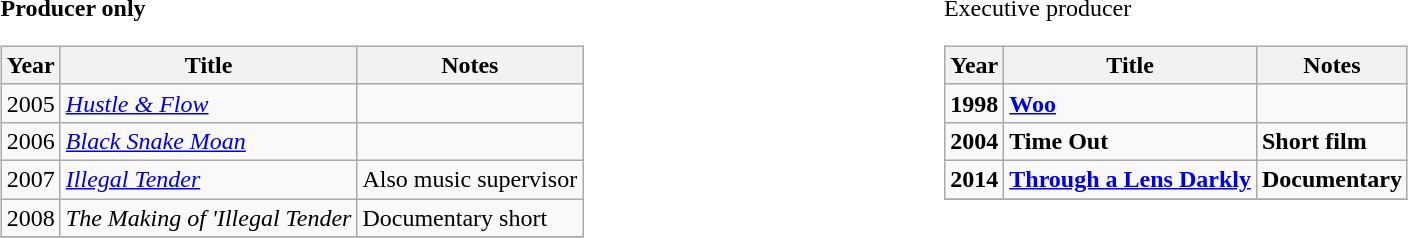<table style="width:100%;">
<tr style="vertical-align:top;">
<td width="50%"><br><strong>Producer only</strong><table class="wikitable">
<tr>
<th>Year</th>
<th>Title</th>
<th>Notes</th>
</tr>
<tr>
<td>2005</td>
<td><em><a href='#'>Hustle & Flow</a></em></td>
<td></td>
</tr>
<tr>
<td>2006</td>
<td><em><a href='#'>Black Snake Moan</a></em></td>
<td></td>
</tr>
<tr>
<td>2007</td>
<td><em><a href='#'>Illegal Tender</a></em></td>
<td>Also music supervisor</td>
</tr>
<tr>
<td>2008</td>
<td><em>The Making of 'Illegal Tender<strong></td>
<td>Documentary short</td>
</tr>
<tr>
</tr>
</table>
</td>
<td width="50%"><br></strong>Executive producer<strong><table class="wikitable">
<tr>
<th>Year</th>
<th>Title</th>
<th>Notes</th>
</tr>
<tr>
<td>1998</td>
<td></em><a href='#'>Woo</a><em></td>
<td></td>
</tr>
<tr>
<td>2004</td>
<td></em>Time Out<em></td>
<td>Short film</td>
</tr>
<tr>
<td>2014</td>
<td></em><a href='#'>Through a Lens Darkly</a><em></td>
<td>Documentary</td>
</tr>
<tr>
</tr>
</table>
</td>
<td width="50%"></td>
</tr>
</table>
